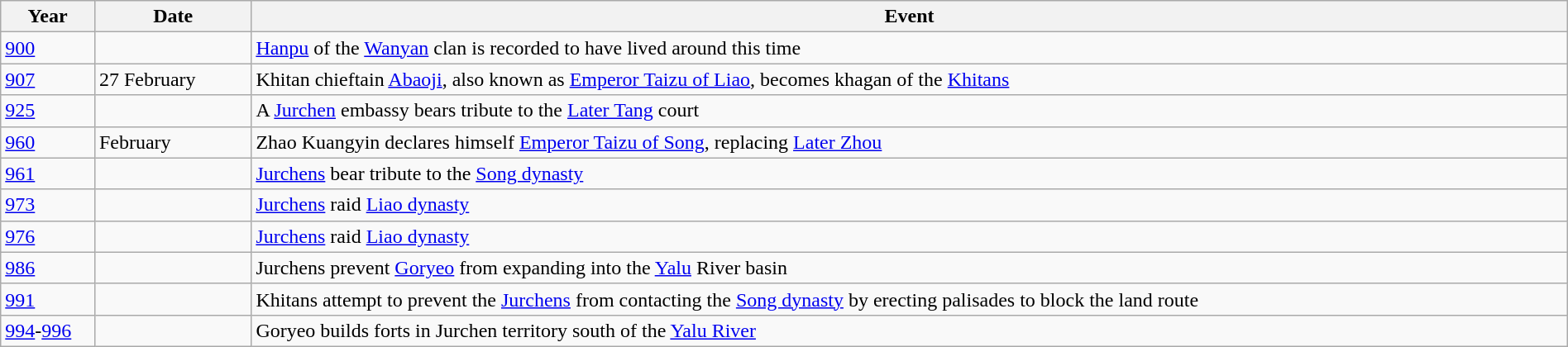<table class="wikitable" width="100%">
<tr>
<th style="width:6%">Year</th>
<th style="width:10%">Date</th>
<th>Event</th>
</tr>
<tr>
<td><a href='#'>900</a></td>
<td></td>
<td><a href='#'>Hanpu</a> of the <a href='#'>Wanyan</a> clan is recorded to have lived around this time</td>
</tr>
<tr>
<td><a href='#'>907</a></td>
<td>27 February</td>
<td>Khitan chieftain <a href='#'>Abaoji</a>, also known as <a href='#'>Emperor Taizu of Liao</a>, becomes khagan of the <a href='#'>Khitans</a></td>
</tr>
<tr>
<td><a href='#'>925</a></td>
<td></td>
<td>A <a href='#'>Jurchen</a> embassy bears tribute to the <a href='#'>Later Tang</a> court</td>
</tr>
<tr>
<td><a href='#'>960</a></td>
<td>February</td>
<td>Zhao Kuangyin declares himself <a href='#'>Emperor Taizu of Song</a>, replacing <a href='#'>Later Zhou</a></td>
</tr>
<tr>
<td><a href='#'>961</a></td>
<td></td>
<td><a href='#'>Jurchens</a> bear tribute to the <a href='#'>Song dynasty</a></td>
</tr>
<tr>
<td><a href='#'>973</a></td>
<td></td>
<td><a href='#'>Jurchens</a> raid <a href='#'>Liao dynasty</a></td>
</tr>
<tr>
<td><a href='#'>976</a></td>
<td></td>
<td><a href='#'>Jurchens</a> raid <a href='#'>Liao dynasty</a></td>
</tr>
<tr>
<td><a href='#'>986</a></td>
<td></td>
<td>Jurchens prevent <a href='#'>Goryeo</a> from expanding into the <a href='#'>Yalu</a> River basin</td>
</tr>
<tr>
<td><a href='#'>991</a></td>
<td></td>
<td>Khitans attempt to prevent the <a href='#'>Jurchens</a> from contacting the <a href='#'>Song dynasty</a> by erecting palisades to block the land route</td>
</tr>
<tr>
<td><a href='#'>994</a>-<a href='#'>996</a></td>
<td></td>
<td>Goryeo builds forts in Jurchen territory south of the <a href='#'>Yalu River</a></td>
</tr>
</table>
